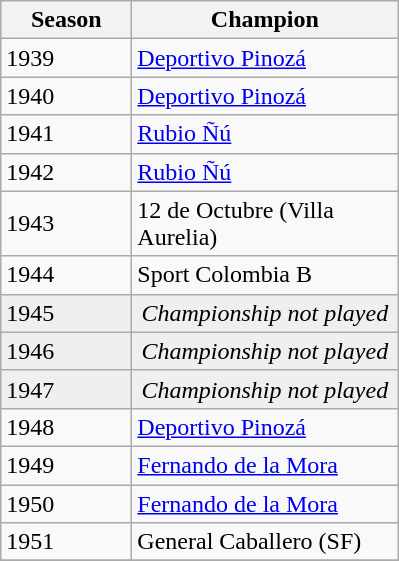<table class="wikitable sortable">
<tr>
<th width=80px>Season</th>
<th width=170px>Champion</th>
</tr>
<tr>
<td>1939</td>
<td><a href='#'>Deportivo Pinozá</a></td>
</tr>
<tr>
<td>1940</td>
<td><a href='#'>Deportivo Pinozá</a></td>
</tr>
<tr>
<td>1941</td>
<td><a href='#'>Rubio Ñú</a></td>
</tr>
<tr>
<td>1942</td>
<td><a href='#'>Rubio Ñú</a></td>
</tr>
<tr>
<td>1943</td>
<td>12 de Octubre (Villa Aurelia)</td>
</tr>
<tr>
<td>1944</td>
<td>Sport Colombia B</td>
</tr>
<tr bgcolor=#efefef>
<td>1945</td>
<td style="text-align:center;"><em>Championship not played</em></td>
</tr>
<tr bgcolor=#efefef>
<td>1946</td>
<td style="text-align:center;"><em>Championship not played</em></td>
</tr>
<tr bgcolor=#efefef>
<td>1947</td>
<td style="text-align:center;"><em>Championship not played</em></td>
</tr>
<tr>
<td>1948</td>
<td><a href='#'>Deportivo Pinozá</a></td>
</tr>
<tr>
<td>1949</td>
<td><a href='#'>Fernando de la Mora</a></td>
</tr>
<tr>
<td>1950</td>
<td><a href='#'>Fernando de la Mora</a></td>
</tr>
<tr>
<td>1951</td>
<td>General Caballero (SF)</td>
</tr>
<tr>
</tr>
</table>
